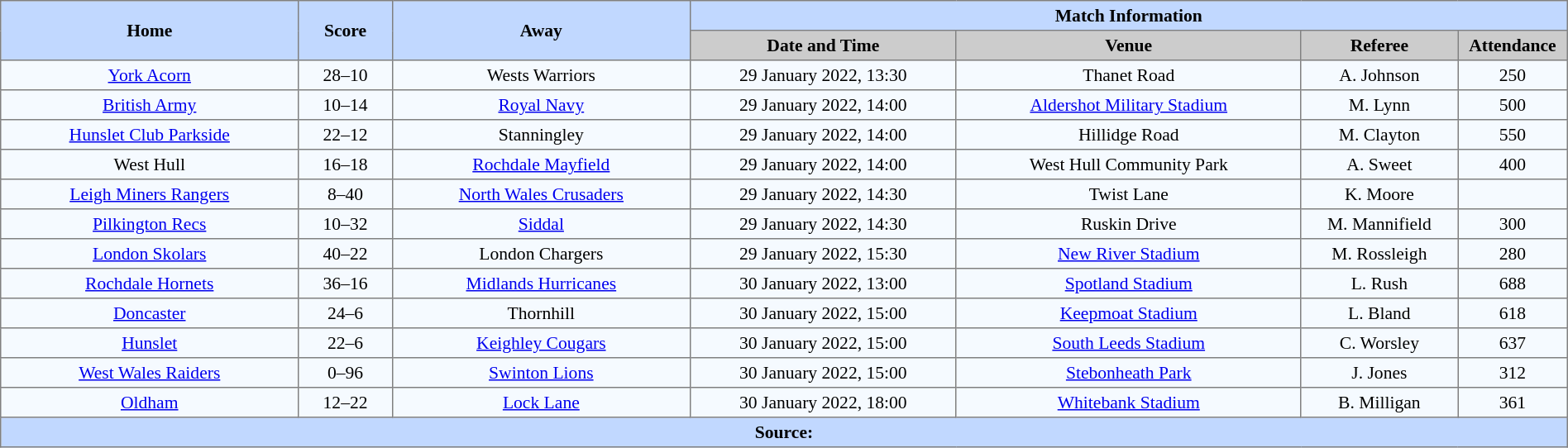<table border=1 style="border-collapse:collapse; font-size:90%; text-align:center"; cellpadding=3 cellspacing=0 width=100%>
<tr bgcolor="#c1d8ff">
<th rowspan=2 width=19%>Home</th>
<th rowspan=2 width=6%>Score</th>
<th rowspan=2 width=19%>Away</th>
<th colspan=4>Match Information</th>
</tr>
<tr bgcolor="#cccccc">
<th width=17%>Date and Time</th>
<th width=22%>Venue</th>
<th width=10%>Referee</th>
<th width=7%>Attendance</th>
</tr>
<tr bgcolor=#f5faff>
<td><a href='#'>York Acorn</a></td>
<td>28–10</td>
<td>Wests Warriors</td>
<td>29 January 2022, 13:30</td>
<td>Thanet Road</td>
<td>A. Johnson</td>
<td>250</td>
</tr>
<tr bgcolor=#f5faff>
<td><a href='#'>British Army</a></td>
<td>10–14</td>
<td><a href='#'>Royal Navy</a></td>
<td>29 January 2022, 14:00</td>
<td><a href='#'>Aldershot Military Stadium</a></td>
<td>M. Lynn</td>
<td>500</td>
</tr>
<tr bgcolor=#f5faff>
<td><a href='#'>Hunslet Club Parkside</a></td>
<td>22–12</td>
<td>Stanningley</td>
<td>29 January 2022, 14:00</td>
<td>Hillidge Road</td>
<td>M. Clayton</td>
<td>550</td>
</tr>
<tr bgcolor=#f5faff>
<td>West Hull</td>
<td>16–18</td>
<td><a href='#'>Rochdale Mayfield</a></td>
<td>29 January 2022, 14:00</td>
<td>West Hull Community Park</td>
<td>A. Sweet</td>
<td>400</td>
</tr>
<tr bgcolor=#f5faff>
<td><a href='#'>Leigh Miners Rangers</a></td>
<td>8–40</td>
<td> <a href='#'>North Wales Crusaders</a></td>
<td>29 January 2022, 14:30</td>
<td>Twist Lane</td>
<td>K. Moore</td>
<td></td>
</tr>
<tr bgcolor=#f5faff>
<td><a href='#'>Pilkington Recs</a></td>
<td>10–32</td>
<td><a href='#'>Siddal</a></td>
<td>29 January 2022, 14:30</td>
<td>Ruskin Drive</td>
<td>M. Mannifield</td>
<td>300</td>
</tr>
<tr bgcolor=#f5faff>
<td> <a href='#'>London Skolars</a></td>
<td>40–22</td>
<td>London Chargers</td>
<td>29 January 2022, 15:30</td>
<td><a href='#'>New River Stadium</a></td>
<td>M. Rossleigh</td>
<td>280</td>
</tr>
<tr bgcolor=#f5faff>
<td> <a href='#'>Rochdale Hornets</a></td>
<td>36–16</td>
<td> <a href='#'>Midlands Hurricanes</a></td>
<td>30 January 2022, 13:00</td>
<td><a href='#'>Spotland Stadium</a></td>
<td>L. Rush</td>
<td>688</td>
</tr>
<tr bgcolor=#f5faff>
<td> <a href='#'>Doncaster</a></td>
<td>24–6</td>
<td>Thornhill</td>
<td>30 January 2022, 15:00</td>
<td><a href='#'>Keepmoat Stadium</a></td>
<td>L. Bland</td>
<td>618</td>
</tr>
<tr bgcolor=#f5faff>
<td> <a href='#'>Hunslet</a></td>
<td>22–6</td>
<td> <a href='#'>Keighley Cougars</a></td>
<td>30 January 2022, 15:00</td>
<td><a href='#'>South Leeds Stadium</a></td>
<td>C. Worsley</td>
<td>637</td>
</tr>
<tr bgcolor=#f5faff>
<td> <a href='#'>West Wales Raiders</a></td>
<td>0–96</td>
<td> <a href='#'>Swinton Lions</a></td>
<td>30 January 2022, 15:00</td>
<td><a href='#'>Stebonheath Park</a></td>
<td>J. Jones</td>
<td>312</td>
</tr>
<tr bgcolor=#f5faff>
<td> <a href='#'>Oldham</a></td>
<td>12–22</td>
<td><a href='#'>Lock Lane</a></td>
<td>30 January 2022, 18:00</td>
<td><a href='#'>Whitebank Stadium</a></td>
<td>B. Milligan</td>
<td>361</td>
</tr>
<tr style="background:#c1d8ff;">
<th colspan=7>Source:</th>
</tr>
</table>
